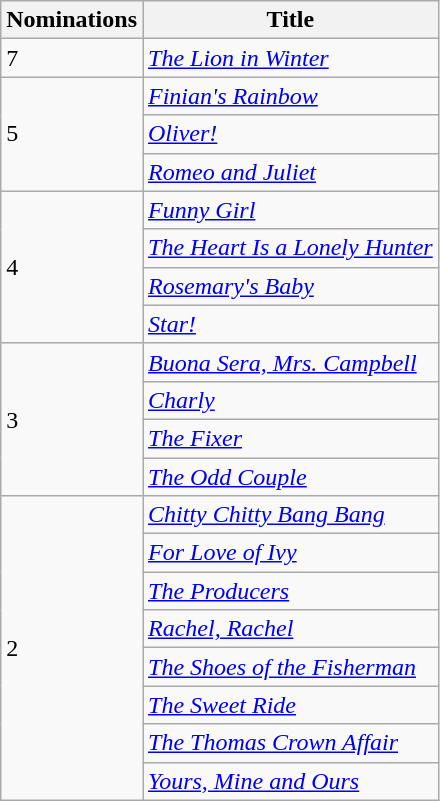<table class="wikitable">
<tr>
<th>Nominations</th>
<th>Title</th>
</tr>
<tr>
<td>7</td>
<td><em><a href='#'>The Lion in Winter</a></em></td>
</tr>
<tr>
<td rowspan="3">5</td>
<td><em><a href='#'>Finian's Rainbow</a></em></td>
</tr>
<tr>
<td><em><a href='#'>Oliver!</a></em></td>
</tr>
<tr>
<td><em><a href='#'>Romeo and Juliet</a></em></td>
</tr>
<tr>
<td rowspan="4">4</td>
<td><em><a href='#'>Funny Girl</a></em></td>
</tr>
<tr>
<td><em><a href='#'>The Heart Is a Lonely Hunter</a></em></td>
</tr>
<tr>
<td><em><a href='#'>Rosemary's Baby</a></em></td>
</tr>
<tr>
<td><em><a href='#'>Star!</a></em></td>
</tr>
<tr>
<td rowspan="4">3</td>
<td><em><a href='#'>Buona Sera, Mrs. Campbell</a></em></td>
</tr>
<tr>
<td><em><a href='#'>Charly</a></em></td>
</tr>
<tr>
<td><em><a href='#'>The Fixer</a></em></td>
</tr>
<tr>
<td><em><a href='#'>The Odd Couple</a></em></td>
</tr>
<tr>
<td rowspan="8">2</td>
<td><em><a href='#'>Chitty Chitty Bang Bang</a></em></td>
</tr>
<tr>
<td><em><a href='#'>For Love of Ivy</a></em></td>
</tr>
<tr>
<td><em><a href='#'>The Producers</a></em></td>
</tr>
<tr>
<td><em><a href='#'>Rachel, Rachel</a></em></td>
</tr>
<tr>
<td><em><a href='#'>The Shoes of the Fisherman</a></em></td>
</tr>
<tr>
<td><em><a href='#'>The Sweet Ride</a></em></td>
</tr>
<tr>
<td><em><a href='#'>The Thomas Crown Affair</a></em></td>
</tr>
<tr>
<td><em><a href='#'>Yours, Mine and Ours</a></em></td>
</tr>
</table>
